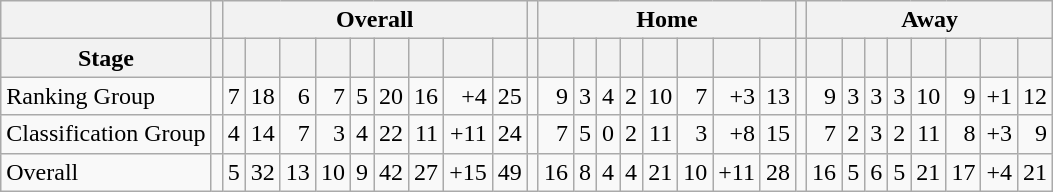<table class="wikitable" style="text-align: right;">
<tr>
<th rawspan=2></th>
<th rawspan=2></th>
<th colspan=9>Overall</th>
<th rawspan=1></th>
<th colspan=8>Home</th>
<th rawspan=1></th>
<th colspan=8>Away</th>
</tr>
<tr>
<th>Stage</th>
<th></th>
<th></th>
<th></th>
<th></th>
<th></th>
<th></th>
<th></th>
<th></th>
<th></th>
<th></th>
<th></th>
<th></th>
<th></th>
<th></th>
<th></th>
<th></th>
<th></th>
<th></th>
<th></th>
<th></th>
<th></th>
<th></th>
<th></th>
<th></th>
<th></th>
<th></th>
<th></th>
<th></th>
</tr>
<tr>
<td align="left">Ranking Group</td>
<td></td>
<td>7</td>
<td>18</td>
<td>6</td>
<td>7</td>
<td>5</td>
<td>20</td>
<td>16</td>
<td>+4</td>
<td>25</td>
<td></td>
<td>9</td>
<td>3</td>
<td>4</td>
<td>2</td>
<td>10</td>
<td>7</td>
<td>+3</td>
<td>13</td>
<td></td>
<td>9</td>
<td>3</td>
<td>3</td>
<td>3</td>
<td>10</td>
<td>9</td>
<td>+1</td>
<td>12</td>
</tr>
<tr>
<td align="left">Classification Group</td>
<td></td>
<td>4</td>
<td>14</td>
<td>7</td>
<td>3</td>
<td>4</td>
<td>22</td>
<td>11</td>
<td>+11</td>
<td>24</td>
<td></td>
<td>7</td>
<td>5</td>
<td>0</td>
<td>2</td>
<td>11</td>
<td>3</td>
<td>+8</td>
<td>15</td>
<td></td>
<td>7</td>
<td>2</td>
<td>3</td>
<td>2</td>
<td>11</td>
<td>8</td>
<td>+3</td>
<td>9</td>
</tr>
<tr>
<td align="left">Overall</td>
<td></td>
<td>5</td>
<td>32</td>
<td>13</td>
<td>10</td>
<td>9</td>
<td>42</td>
<td>27</td>
<td>+15</td>
<td>49</td>
<td></td>
<td>16</td>
<td>8</td>
<td>4</td>
<td>4</td>
<td>21</td>
<td>10</td>
<td>+11</td>
<td>28</td>
<td></td>
<td>16</td>
<td>5</td>
<td>6</td>
<td>5</td>
<td>21</td>
<td>17</td>
<td>+4</td>
<td>21</td>
</tr>
</table>
